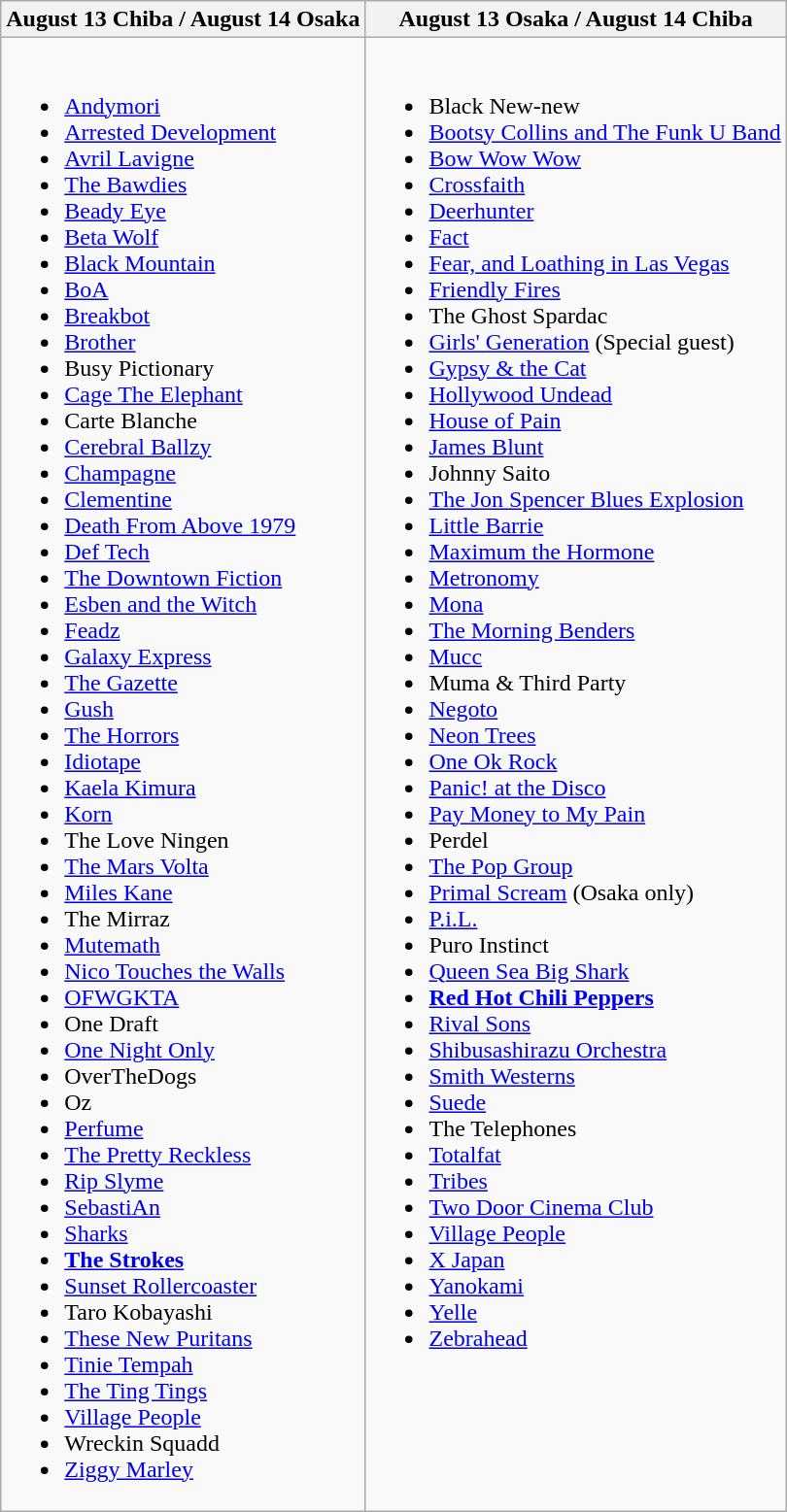<table class="wikitable">
<tr>
<th>August 13 Chiba / August 14 Osaka</th>
<th>August 13 Osaka / August 14 Chiba</th>
</tr>
<tr valign="top">
<td><br><ul><li><a href='#'>Andymori</a></li><li><a href='#'>Arrested Development</a></li><li><a href='#'>Avril Lavigne</a></li><li><a href='#'>The Bawdies</a></li><li><a href='#'>Beady Eye</a></li><li><a href='#'>Beta Wolf</a></li><li><a href='#'>Black Mountain</a></li><li><a href='#'>BoA</a></li><li><a href='#'>Breakbot</a></li><li><a href='#'>Brother</a></li><li>Busy Pictionary</li><li><a href='#'>Cage The Elephant</a></li><li>Carte Blanche</li><li><a href='#'>Cerebral Ballzy</a></li><li><a href='#'>Champagne</a></li><li><a href='#'>Clementine</a></li><li><a href='#'>Death From Above 1979</a></li><li><a href='#'>Def Tech</a></li><li><a href='#'>The Downtown Fiction</a></li><li><a href='#'>Esben and the Witch</a></li><li><a href='#'>Feadz</a></li><li><a href='#'>Galaxy Express</a></li><li><a href='#'>The Gazette</a></li><li><a href='#'>Gush</a></li><li><a href='#'>The Horrors</a></li><li><a href='#'>Idiotape</a></li><li><a href='#'>Kaela Kimura</a></li><li><a href='#'>Korn</a></li><li>The Love Ningen</li><li><a href='#'>The Mars Volta</a></li><li><a href='#'>Miles Kane</a></li><li>The Mirraz</li><li><a href='#'>Mutemath</a></li><li><a href='#'>Nico Touches the Walls</a></li><li><a href='#'>OFWGKTA</a></li><li>One Draft</li><li><a href='#'>One Night Only</a></li><li>OverTheDogs</li><li>Oz</li><li><a href='#'>Perfume</a></li><li><a href='#'>The Pretty Reckless</a></li><li><a href='#'>Rip Slyme</a></li><li><a href='#'>SebastiAn</a></li><li><a href='#'>Sharks</a></li><li><strong><a href='#'>The Strokes</a></strong></li><li><a href='#'>Sunset Rollercoaster</a></li><li>Taro Kobayashi</li><li><a href='#'>These New Puritans</a></li><li><a href='#'>Tinie Tempah</a></li><li><a href='#'>The Ting Tings</a></li><li><a href='#'>Village People</a></li><li>Wreckin Squadd</li><li><a href='#'>Ziggy Marley</a></li></ul></td>
<td><br><ul><li>Black New-new</li><li><a href='#'>Bootsy Collins and The Funk U Band</a></li><li><a href='#'>Bow Wow Wow</a></li><li><a href='#'>Crossfaith</a></li><li><a href='#'>Deerhunter</a></li><li><a href='#'>Fact</a></li><li><a href='#'>Fear, and Loathing in Las Vegas</a></li><li><a href='#'>Friendly Fires</a></li><li>The Ghost Spardac</li><li><a href='#'>Girls' Generation</a> (Special guest)</li><li><a href='#'>Gypsy & the Cat</a></li><li><a href='#'>Hollywood Undead</a></li><li><a href='#'>House of Pain</a></li><li><a href='#'>James Blunt</a></li><li>Johnny Saito</li><li><a href='#'>The Jon Spencer Blues Explosion</a></li><li><a href='#'>Little Barrie</a></li><li><a href='#'>Maximum the Hormone</a></li><li><a href='#'>Metronomy</a></li><li><a href='#'>Mona</a></li><li><a href='#'>The Morning Benders</a></li><li><a href='#'>Mucc</a></li><li>Muma & Third Party</li><li><a href='#'>Negoto</a></li><li><a href='#'>Neon Trees</a></li><li><a href='#'>One Ok Rock</a></li><li><a href='#'>Panic! at the Disco</a></li><li><a href='#'>Pay Money to My Pain</a></li><li>Perdel</li><li><a href='#'>The Pop Group</a></li><li><a href='#'>Primal Scream</a> (Osaka only)</li><li><a href='#'>P.i.L.</a></li><li>Puro Instinct</li><li><a href='#'>Queen Sea Big Shark</a></li><li><strong><a href='#'>Red Hot Chili Peppers</a></strong></li><li><a href='#'>Rival Sons</a></li><li><a href='#'>Shibusashirazu Orchestra</a></li><li><a href='#'>Smith Westerns</a></li><li><a href='#'>Suede</a></li><li>The Telephones</li><li><a href='#'>Totalfat</a></li><li><a href='#'>Tribes</a></li><li><a href='#'>Two Door Cinema Club</a></li><li><a href='#'>Village People</a></li><li><a href='#'>X Japan</a></li><li><a href='#'>Yanokami</a></li><li><a href='#'>Yelle</a></li><li><a href='#'>Zebrahead</a></li></ul></td>
</tr>
</table>
